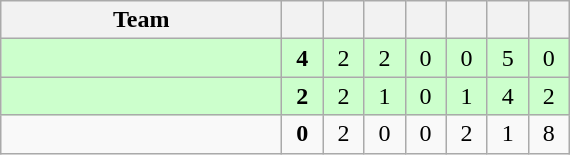<table class="wikitable" style="text-align: center;">
<tr>
<th width=180>Team</th>
<th width=20></th>
<th width=20></th>
<th width=20></th>
<th width=20></th>
<th width=20></th>
<th width=20></th>
<th width=20></th>
</tr>
<tr bgcolor=ccffcc>
<td align=left></td>
<td><strong>4</strong></td>
<td>2</td>
<td>2</td>
<td>0</td>
<td>0</td>
<td>5</td>
<td>0</td>
</tr>
<tr bgcolor=ccffcc>
<td align=left></td>
<td><strong>2</strong></td>
<td>2</td>
<td>1</td>
<td>0</td>
<td>1</td>
<td>4</td>
<td>2</td>
</tr>
<tr>
<td align=left></td>
<td><strong>0</strong></td>
<td>2</td>
<td>0</td>
<td>0</td>
<td>2</td>
<td>1</td>
<td>8</td>
</tr>
</table>
